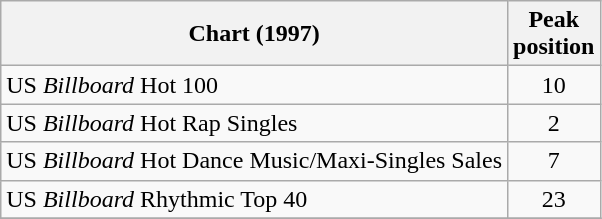<table class="wikitable">
<tr>
<th>Chart (1997)</th>
<th>Peak<br>position</th>
</tr>
<tr>
<td>US <em>Billboard</em> Hot 100</td>
<td align="center">10</td>
</tr>
<tr>
<td>US <em>Billboard</em> Hot Rap Singles</td>
<td align="center">2</td>
</tr>
<tr>
<td>US <em>Billboard</em> Hot Dance Music/Maxi-Singles Sales</td>
<td align="center">7</td>
</tr>
<tr>
<td>US <em>Billboard</em> Rhythmic Top 40</td>
<td align="center">23</td>
</tr>
<tr>
</tr>
</table>
